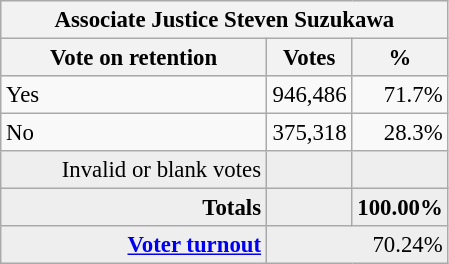<table class="wikitable" style="font-size: 95%;">
<tr style="background-color:#E9E9E9">
<th colspan=7>Associate Justice Steven Suzukawa</th>
</tr>
<tr style="background-color:#E9E9E9">
<th style="width: 170px">Vote on retention</th>
<th style="width: 50px">Votes</th>
<th style="width: 40px">%</th>
</tr>
<tr>
<td>Yes</td>
<td align="right">946,486</td>
<td align="right">71.7%</td>
</tr>
<tr>
<td>No</td>
<td align="right">375,318</td>
<td align="right">28.3%</td>
</tr>
<tr bgcolor="#EEEEEE">
<td align="right">Invalid or blank votes</td>
<td align="right"></td>
<td align="right"></td>
</tr>
<tr bgcolor="#EEEEEE">
<td align="right"><strong>Totals</strong></td>
<td align="right"><strong></strong></td>
<td align="right"><strong>100.00%</strong></td>
</tr>
<tr bgcolor="#EEEEEE">
<td align="right"><strong><a href='#'>Voter turnout</a></strong></td>
<td colspan="2" align="right">70.24%</td>
</tr>
</table>
